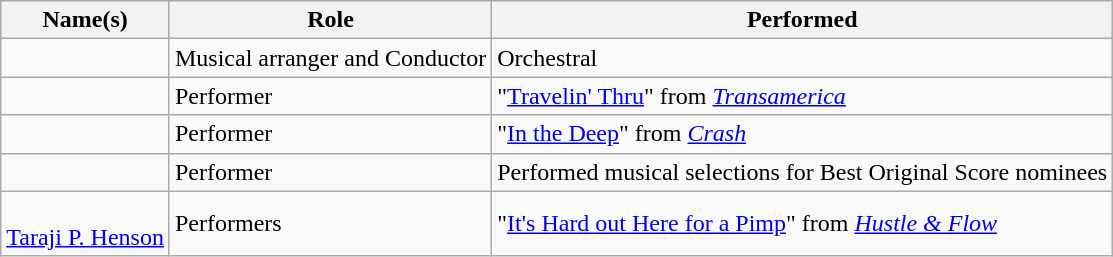<table class="wikitable sortable">
<tr>
<th>Name(s)</th>
<th>Role</th>
<th>Performed</th>
</tr>
<tr>
<td></td>
<td>Musical arranger and Conductor</td>
<td>Orchestral</td>
</tr>
<tr>
<td></td>
<td>Performer</td>
<td>"<a href='#'>Travelin' Thru</a>" from <em><a href='#'>Transamerica</a></em></td>
</tr>
<tr>
<td></td>
<td>Performer</td>
<td>"<a href='#'>In the Deep</a>" from <em><a href='#'>Crash</a></em></td>
</tr>
<tr>
<td></td>
<td>Performer</td>
<td>Performed musical selections for Best Original Score nominees</td>
</tr>
<tr>
<td><br><a href='#'>Taraji P. Henson</a></td>
<td>Performers</td>
<td>"<a href='#'>It's Hard out Here for a Pimp</a>" from <em><a href='#'>Hustle & Flow</a></em></td>
</tr>
</table>
